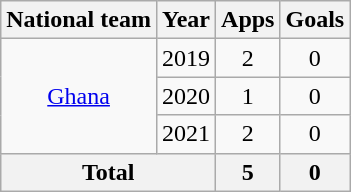<table class="wikitable" style="text-align:center">
<tr>
<th>National team</th>
<th>Year</th>
<th>Apps</th>
<th>Goals</th>
</tr>
<tr>
<td rowspan="3"><a href='#'>Ghana</a></td>
<td>2019</td>
<td>2</td>
<td>0</td>
</tr>
<tr>
<td>2020</td>
<td>1</td>
<td>0</td>
</tr>
<tr>
<td>2021</td>
<td>2</td>
<td>0</td>
</tr>
<tr>
<th colspan="2">Total</th>
<th>5</th>
<th>0</th>
</tr>
</table>
